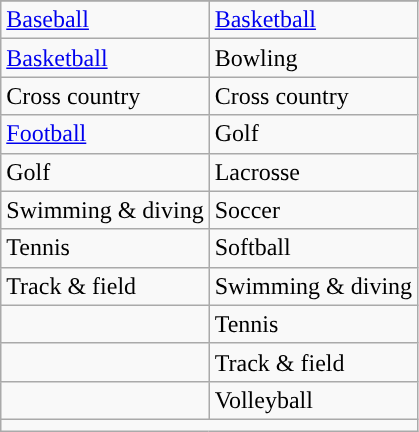<table class="wikitable" style=" ">
<tr>
</tr>
<tr>
<td><a href='#'>Baseball</a></td>
<td><a href='#'>Basketball</a></td>
</tr>
<tr>
<td><a href='#'>Basketball</a></td>
<td>Bowling</td>
</tr>
<tr>
<td>Cross country</td>
<td>Cross country</td>
</tr>
<tr>
<td><a href='#'>Football</a></td>
<td>Golf</td>
</tr>
<tr>
<td>Golf</td>
<td>Lacrosse</td>
</tr>
<tr>
<td>Swimming & diving</td>
<td>Soccer</td>
</tr>
<tr>
<td>Tennis</td>
<td>Softball</td>
</tr>
<tr>
<td>Track & field</td>
<td>Swimming & diving</td>
</tr>
<tr>
<td></td>
<td>Tennis</td>
</tr>
<tr>
<td></td>
<td>Track & field</td>
</tr>
<tr>
<td></td>
<td>Volleyball</td>
</tr>
<tr>
<td colspan="2"></td>
</tr>
</table>
